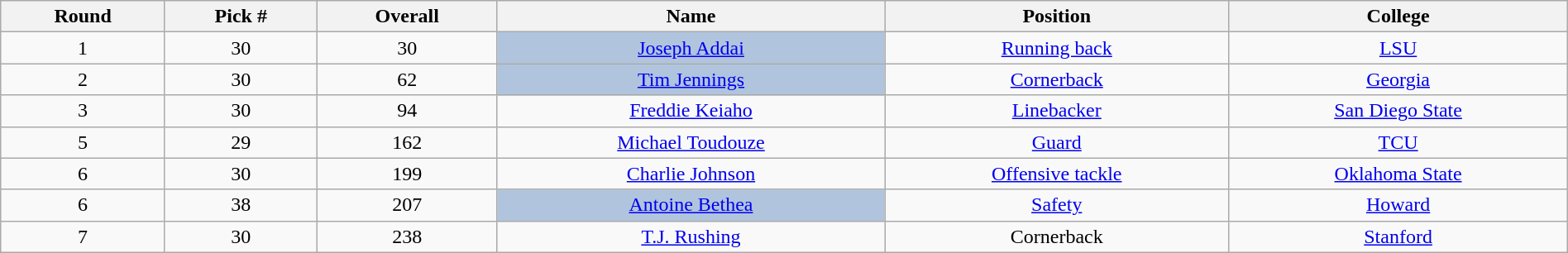<table class="wikitable sortable sortable" style="width: 100%; text-align:center">
<tr>
<th>Round</th>
<th>Pick #</th>
<th>Overall</th>
<th>Name</th>
<th>Position</th>
<th>College</th>
</tr>
<tr>
<td>1</td>
<td>30</td>
<td>30</td>
<td bgcolor=lightsteelblue><a href='#'>Joseph Addai</a></td>
<td><a href='#'>Running back</a></td>
<td><a href='#'>LSU</a></td>
</tr>
<tr>
<td>2</td>
<td>30</td>
<td>62</td>
<td bgcolor=lightsteelblue><a href='#'>Tim Jennings</a></td>
<td><a href='#'>Cornerback</a></td>
<td><a href='#'>Georgia</a></td>
</tr>
<tr>
<td>3</td>
<td>30</td>
<td>94</td>
<td><a href='#'>Freddie Keiaho</a></td>
<td><a href='#'>Linebacker</a></td>
<td><a href='#'>San Diego State</a></td>
</tr>
<tr>
<td>5</td>
<td>29</td>
<td>162</td>
<td><a href='#'>Michael Toudouze</a></td>
<td><a href='#'>Guard</a></td>
<td><a href='#'>TCU</a></td>
</tr>
<tr>
<td>6</td>
<td>30</td>
<td>199</td>
<td><a href='#'>Charlie Johnson</a></td>
<td><a href='#'>Offensive tackle</a></td>
<td><a href='#'>Oklahoma State</a></td>
</tr>
<tr>
<td>6</td>
<td>38</td>
<td>207</td>
<td bgcolor=lightsteelblue><a href='#'>Antoine Bethea</a></td>
<td><a href='#'>Safety</a></td>
<td><a href='#'>Howard</a></td>
</tr>
<tr>
<td>7</td>
<td>30</td>
<td>238</td>
<td><a href='#'>T.J. Rushing</a></td>
<td>Cornerback</td>
<td><a href='#'>Stanford</a></td>
</tr>
</table>
